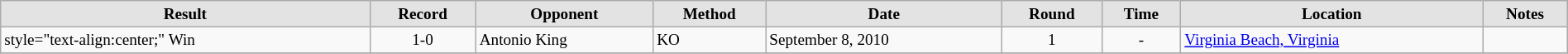<table class="wikitable sortable" style="font-size:80%; text-align:left; width:100%;">
<tr>
<th style="border-style:none none solid solid; background:#e3e3e3;">Result</th>
<th style="border-style:none none solid solid; background:#e3e3e3;">Record</th>
<th style="border-style:none none solid solid; background:#e3e3e3;">Opponent</th>
<th style="border-style:none none solid solid; background:#e3e3e3;">Method</th>
<th style="border-style:none none solid solid; background:#e3e3e3;">Date</th>
<th style="border-style:none none solid solid; background:#e3e3e3;">Round</th>
<th style="border-style:none none solid solid; background:#e3e3e3;">Time</th>
<th style="border-style:none none solid solid; background:#e3e3e3;">Location</th>
<th style="border-style:none none solid solid; background:#e3e3e3;">Notes</th>
</tr>
<tr>
<td>style="text-align:center;" Win</td>
<td style="text-align:center;">1-0</td>
<td align=left>Antonio King</td>
<td align='left'>KO</td>
<td align='left'>September 8, 2010</td>
<td style="text-align:center;">1</td>
<td style="text-align:center;">-</td>
<td align='left'><a href='#'>Virginia Beach, Virginia</a></td>
<td></td>
</tr>
<tr>
</tr>
</table>
